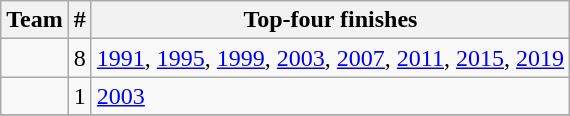<table class="wikitable" style="text-align: left;">
<tr>
<th>Team</th>
<th width=4>#</th>
<th>Top-four finishes</th>
</tr>
<tr>
<td></td>
<td>8</td>
<td><a href='#'>1991</a>, <a href='#'>1995</a>, <a href='#'>1999</a>, <a href='#'>2003</a>, <a href='#'>2007</a>, <a href='#'>2011</a>, <a href='#'>2015</a>, <a href='#'>2019</a></td>
</tr>
<tr>
<td></td>
<td>1</td>
<td><a href='#'>2003</a></td>
</tr>
<tr>
</tr>
</table>
